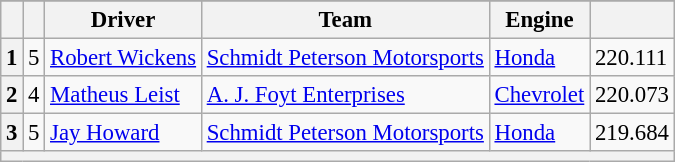<table class="wikitable" style="font-size:95%;">
<tr>
</tr>
<tr>
<th></th>
<th></th>
<th>Driver</th>
<th>Team</th>
<th>Engine</th>
<th></th>
</tr>
<tr>
<th>1</th>
<td style="text-align:center;">5</td>
<td {align="left"> <a href='#'>Robert Wickens</a></td>
<td><a href='#'>Schmidt Peterson Motorsports</a></td>
<td><a href='#'>Honda</a></td>
<td>220.111</td>
</tr>
<tr>
<th>2</th>
<td style="text-align:center;">4</td>
<td align="left"> <a href='#'>Matheus Leist</a></td>
<td><a href='#'>A. J. Foyt Enterprises</a></td>
<td><a href='#'>Chevrolet</a></td>
<td>220.073</td>
</tr>
<tr>
<th>3</th>
<td style="text-align:center;">5</td>
<td align="left"> <a href='#'>Jay Howard</a></td>
<td><a href='#'>Schmidt Peterson Motorsports</a></td>
<td><a href='#'>Honda</a></td>
<td>219.684</td>
</tr>
<tr>
<th colspan=6></th>
</tr>
</table>
